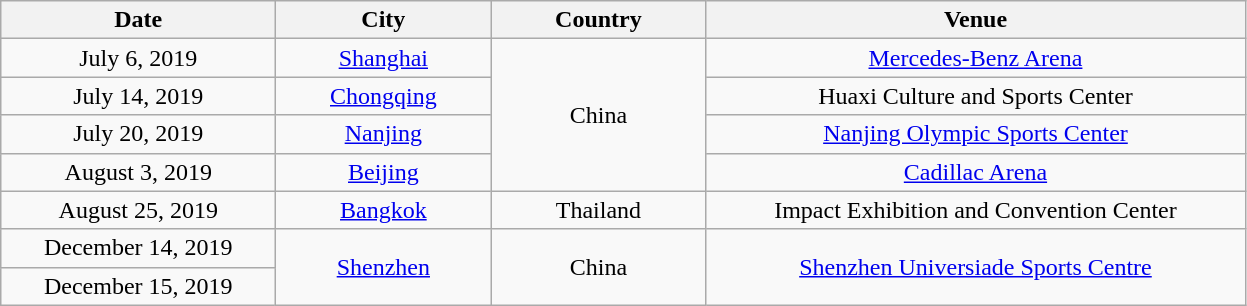<table class="wikitable" style="text-align:center;">
<tr>
<th scope="col" style="width:11em;">Date</th>
<th scope="col" style="width:8.5em;">City</th>
<th scope="col" style="width:8.5em;">Country</th>
<th scope="col" style="width:22em;">Venue</th>
</tr>
<tr>
<td>July 6, 2019</td>
<td><a href='#'>Shanghai</a></td>
<td rowspan="4">China</td>
<td><a href='#'>Mercedes-Benz Arena</a></td>
</tr>
<tr>
<td>July 14, 2019</td>
<td><a href='#'>Chongqing</a></td>
<td>Huaxi Culture and Sports Center</td>
</tr>
<tr>
<td>July 20, 2019</td>
<td><a href='#'>Nanjing</a></td>
<td><a href='#'>Nanjing Olympic Sports Center</a></td>
</tr>
<tr>
<td>August 3, 2019</td>
<td><a href='#'>Beijing</a></td>
<td><a href='#'>Cadillac Arena</a></td>
</tr>
<tr>
<td>August 25, 2019</td>
<td><a href='#'>Bangkok</a></td>
<td>Thailand</td>
<td>Impact Exhibition and Convention Center</td>
</tr>
<tr>
<td>December 14, 2019</td>
<td rowspan="2"><a href='#'>Shenzhen</a></td>
<td rowspan="2">China</td>
<td rowspan="2"><a href='#'>Shenzhen Universiade Sports Centre</a></td>
</tr>
<tr>
<td>December 15, 2019</td>
</tr>
</table>
